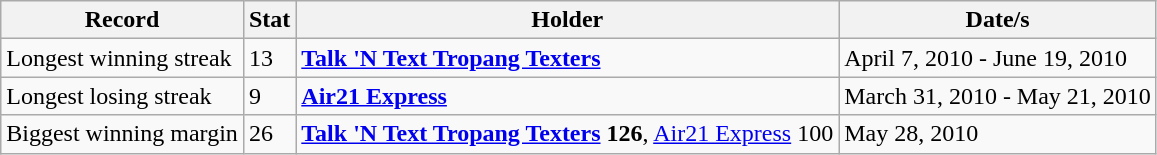<table class=wikitable>
<tr>
<th>Record</th>
<th>Stat</th>
<th>Holder</th>
<th>Date/s</th>
</tr>
<tr>
<td>Longest winning streak</td>
<td>13</td>
<td><strong><a href='#'>Talk 'N Text Tropang Texters</a></strong></td>
<td>April 7, 2010 - June 19, 2010</td>
</tr>
<tr>
<td>Longest losing streak</td>
<td>9</td>
<td><strong><a href='#'>Air21 Express</a></strong></td>
<td>March 31, 2010 - May 21, 2010</td>
</tr>
<tr>
<td>Biggest winning margin</td>
<td>26</td>
<td><strong><a href='#'>Talk 'N Text Tropang Texters</a> 126</strong>, <a href='#'>Air21 Express</a> 100</td>
<td>May 28, 2010</td>
</tr>
</table>
